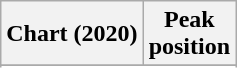<table class="wikitable sortable plainrowheaders">
<tr>
<th scope="col">Chart (2020)</th>
<th scope="col">Peak<br>position</th>
</tr>
<tr>
</tr>
<tr>
</tr>
</table>
